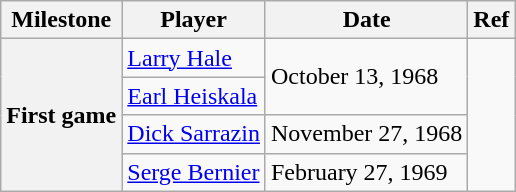<table class="wikitable">
<tr>
<th scope="col">Milestone</th>
<th scope="col">Player</th>
<th scope="col">Date</th>
<th scope="col">Ref</th>
</tr>
<tr>
<th rowspan=4>First game</th>
<td><a href='#'>Larry Hale</a></td>
<td rowspan=2>October 13, 1968</td>
<td rowspan=4></td>
</tr>
<tr>
<td><a href='#'>Earl Heiskala</a></td>
</tr>
<tr>
<td><a href='#'>Dick Sarrazin</a></td>
<td>November 27, 1968</td>
</tr>
<tr>
<td><a href='#'>Serge Bernier</a></td>
<td>February 27, 1969</td>
</tr>
</table>
